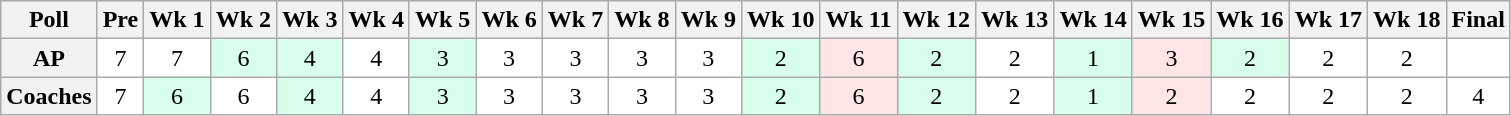<table class="wikitable" style="white-space:nowrap;">
<tr>
<th>Poll</th>
<th>Pre</th>
<th>Wk 1</th>
<th>Wk 2</th>
<th>Wk 3</th>
<th>Wk 4</th>
<th>Wk 5</th>
<th>Wk 6</th>
<th>Wk 7</th>
<th>Wk 8</th>
<th>Wk 9</th>
<th>Wk 10</th>
<th>Wk 11</th>
<th>Wk 12</th>
<th>Wk 13</th>
<th>Wk 14</th>
<th>Wk 15</th>
<th>Wk 16</th>
<th>Wk 17</th>
<th>Wk 18</th>
<th>Final</th>
</tr>
<tr style="text-align:center;">
<th>AP</th>
<td style="background:#FFF;">7</td>
<td style="background:#FFF;">7</td>
<td style="background:#D8FFEB;">6</td>
<td style="background:#D8FFEB;">4</td>
<td style="background:#FFF;">4</td>
<td style="background:#D8FFEB;">3</td>
<td style="background:#FFF;">3</td>
<td style="background:#FFF;">3</td>
<td style="background:#FFF;">3</td>
<td style="background:#FFF;">3</td>
<td style="background:#D8FFEB;">2</td>
<td style="background:#FFE6E6;">6</td>
<td style="background:#D8FFEB;">2</td>
<td style="background:#FFF;">2</td>
<td style="background:#D8FFEB;">1</td>
<td style="background:#FFE6E6;">3</td>
<td style="background:#D8FFEB;">2</td>
<td style="background:#FFF;">2</td>
<td style="background:#FFF;">2</td>
<td style="background:#FFF;"></td>
</tr>
<tr style="text-align:center;">
<th>Coaches</th>
<td style="background:#FFF;">7</td>
<td style="background:#D8FFEB;">6</td>
<td style="background:#FFF;">6</td>
<td style="background:#D8FFEB;">4</td>
<td style="background:#FFF;">4</td>
<td style="background:#D8FFEB;">3</td>
<td style="background:#FFF;">3</td>
<td style="background:#FFF;">3</td>
<td style="background:#FFF;">3</td>
<td style="background:#FFF;">3</td>
<td style="background:#D8FFEB;">2</td>
<td style="background:#FFE6E6;">6</td>
<td style="background:#D8FFEB;">2</td>
<td style="background:#FFF;">2</td>
<td style="background:#D8FFEB;">1</td>
<td style="background:#FFE6E6;">2</td>
<td style="background:#FFF;">2</td>
<td style="background:#FFF;">2</td>
<td style="background:#FFF;">2</td>
<td style="background:#FFF;">4</td>
</tr>
</table>
